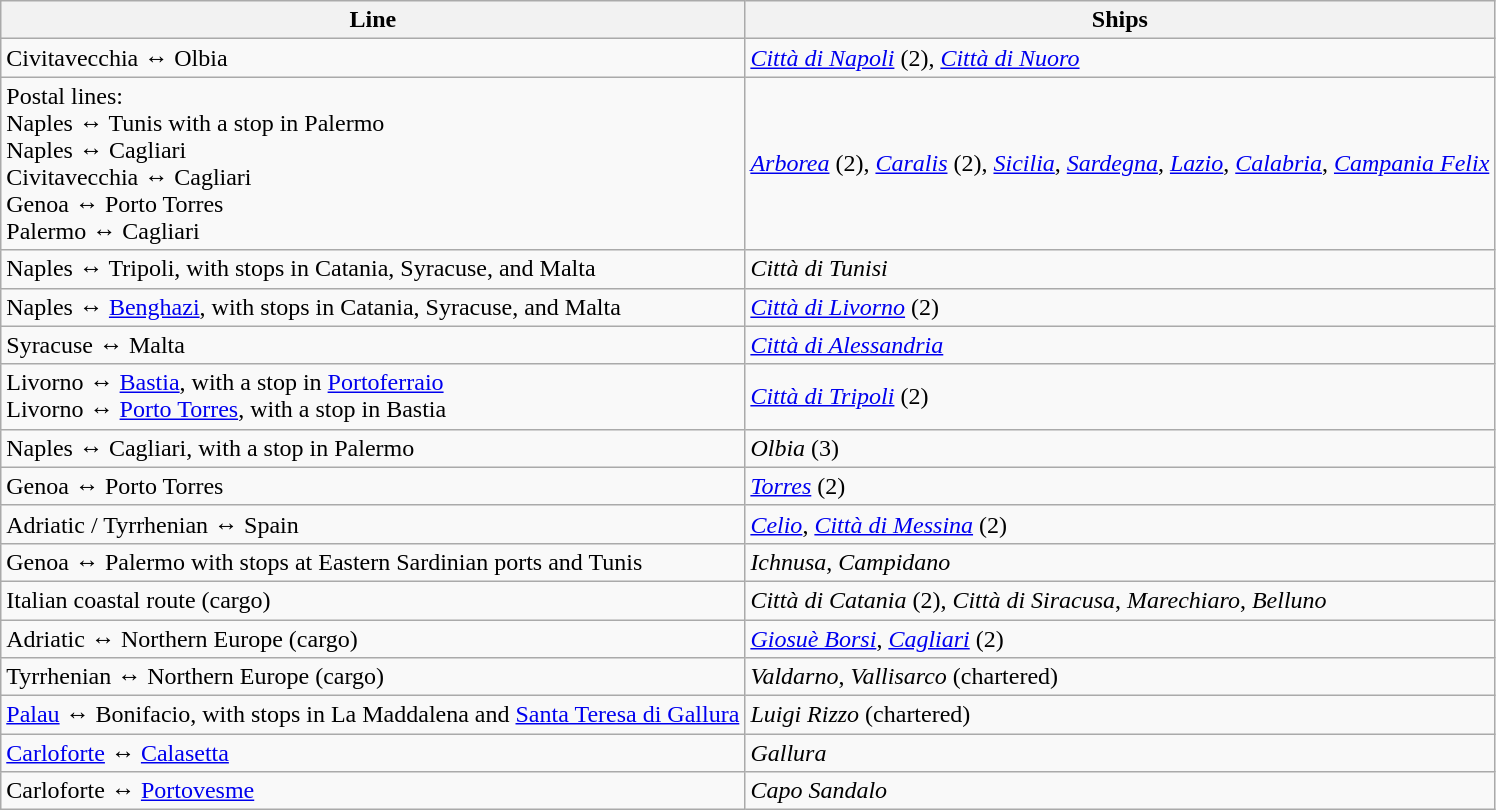<table class="wikitable">
<tr>
<th>Line</th>
<th>Ships</th>
</tr>
<tr>
<td>Civitavecchia ↔ Olbia</td>
<td><em><a href='#'>Città di Napoli</a></em> (2), <em><a href='#'>Città di Nuoro</a></em></td>
</tr>
<tr>
<td>Postal lines: <br> Naples ↔ Tunis with a stop in Palermo <br> Naples ↔ Cagliari <br> Civitavecchia ↔ Cagliari <br> Genoa ↔ Porto Torres <br> Palermo ↔ Cagliari</td>
<td><em><a href='#'>Arborea</a></em> (2), <em><a href='#'>Caralis</a></em> (2), <em><a href='#'>Sicilia</a></em>, <em><a href='#'>Sardegna</a></em>, <em><a href='#'>Lazio</a></em>, <em><a href='#'>Calabria</a></em>, <em><a href='#'>Campania Felix</a></em></td>
</tr>
<tr>
<td>Naples ↔ Tripoli, with stops in Catania, Syracuse, and Malta</td>
<td><em>Città di Tunisi</em></td>
</tr>
<tr>
<td>Naples ↔ <a href='#'>Benghazi</a>, with stops in Catania, Syracuse, and Malta</td>
<td><em><a href='#'>Città di Livorno</a></em> (2)</td>
</tr>
<tr>
<td>Syracuse ↔ Malta</td>
<td><em><a href='#'>Città di Alessandria</a></em></td>
</tr>
<tr>
<td>Livorno ↔ <a href='#'>Bastia</a>, with a stop in <a href='#'>Portoferraio</a> <br> Livorno ↔ <a href='#'>Porto Torres</a>, with a stop in Bastia</td>
<td><em><a href='#'>Città di Tripoli</a></em> (2)</td>
</tr>
<tr>
<td>Naples ↔ Cagliari, with a stop in Palermo</td>
<td><em>Olbia</em> (3)</td>
</tr>
<tr>
<td>Genoa ↔ Porto Torres</td>
<td><em><a href='#'>Torres</a></em> (2)</td>
</tr>
<tr>
<td>Adriatic / Tyrrhenian ↔ Spain</td>
<td><em><a href='#'>Celio</a></em>, <em><a href='#'>Città di Messina</a></em> (2)</td>
</tr>
<tr>
<td>Genoa ↔ Palermo with stops at Eastern Sardinian ports and Tunis</td>
<td><em>Ichnusa</em>, <em>Campidano</em></td>
</tr>
<tr>
<td>Italian coastal route (cargo)</td>
<td><em>Città di Catania</em> (2), <em>Città di Siracusa</em>, <em>Marechiaro</em>, <em>Belluno</em></td>
</tr>
<tr>
<td>Adriatic ↔ Northern Europe (cargo)</td>
<td><em><a href='#'>Giosuè Borsi</a></em>, <em><a href='#'>Cagliari</a></em> (2)</td>
</tr>
<tr>
<td>Tyrrhenian ↔ Northern Europe (cargo)</td>
<td><em>Valdarno</em>, <em>Vallisarco</em> (chartered)</td>
</tr>
<tr>
<td><a href='#'>Palau</a> ↔ Bonifacio, with stops in La Maddalena and <a href='#'>Santa Teresa di Gallura</a></td>
<td><em>Luigi Rizzo</em> (chartered)</td>
</tr>
<tr>
<td><a href='#'>Carloforte</a> ↔ <a href='#'>Calasetta</a></td>
<td><em>Gallura</em></td>
</tr>
<tr>
<td>Carloforte ↔ <a href='#'>Portovesme</a></td>
<td><em>Capo Sandalo</em></td>
</tr>
</table>
